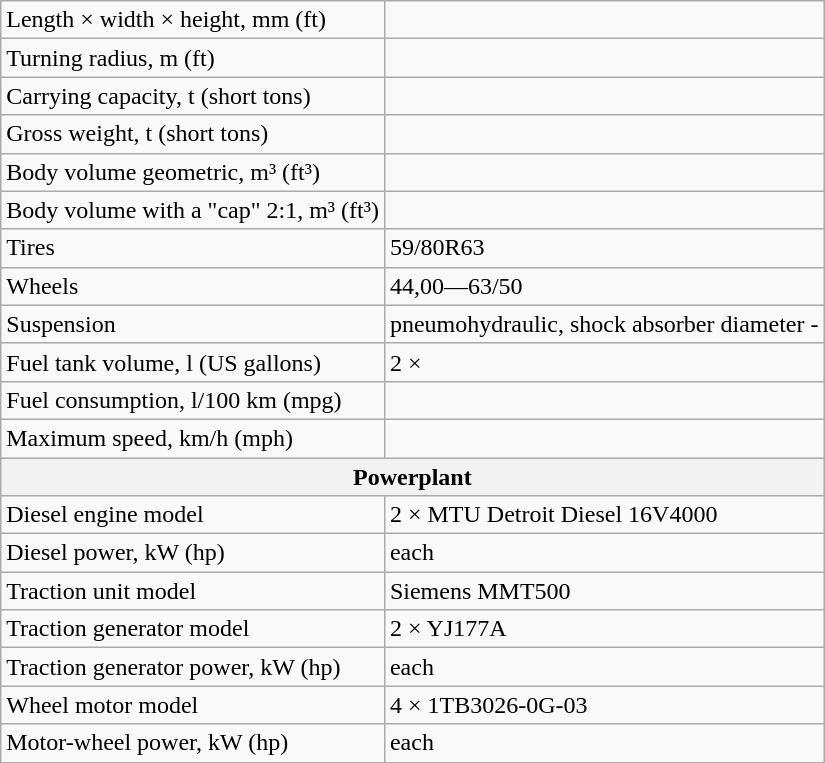<table class="wikitable">
<tr>
<td>Length × width × height, mm (ft)</td>
<td></td>
</tr>
<tr>
<td>Turning radius, m (ft)</td>
<td></td>
</tr>
<tr>
<td>Carrying capacity, t (short tons)</td>
<td></td>
</tr>
<tr>
<td>Gross weight, t (short tons)</td>
<td></td>
</tr>
<tr>
<td>Body volume geometric, m³ (ft³)</td>
<td></td>
</tr>
<tr>
<td>Body volume with a "cap" 2:1, m³ (ft³)</td>
<td></td>
</tr>
<tr>
<td>Tires</td>
<td>59/80R63</td>
</tr>
<tr>
<td>Wheels</td>
<td>44,00—63/50</td>
</tr>
<tr>
<td>Suspension</td>
<td>pneumohydraulic, shock absorber diameter - </td>
</tr>
<tr>
<td>Fuel tank volume, l (US gallons)</td>
<td>2 × </td>
</tr>
<tr>
<td>Fuel consumption, l/100 km (mpg)</td>
<td></td>
</tr>
<tr>
<td>Maximum speed, km/h (mph)</td>
<td></td>
</tr>
<tr>
<th colspan="2">Powerplant</th>
</tr>
<tr>
<td>Diesel engine model</td>
<td>2 × MTU Detroit Diesel 16V4000</td>
</tr>
<tr>
<td>Diesel power, kW (hp)</td>
<td> each</td>
</tr>
<tr>
<td>Traction unit model</td>
<td>Siemens MMT500</td>
</tr>
<tr>
<td>Traction generator model</td>
<td>2 × YJ177A</td>
</tr>
<tr>
<td>Traction generator power, kW (hp)</td>
<td> each</td>
</tr>
<tr>
<td>Wheel motor model</td>
<td>4 × 1TB3026-0G-03</td>
</tr>
<tr>
<td>Motor-wheel power, kW (hp)</td>
<td> each</td>
</tr>
</table>
